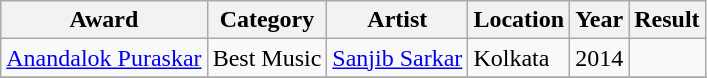<table class="wikitable">
<tr>
<th>Award</th>
<th>Category</th>
<th>Artist</th>
<th>Location</th>
<th>Year</th>
<th>Result</th>
</tr>
<tr>
<td><a href='#'>Anandalok Puraskar</a></td>
<td>Best Music</td>
<td><a href='#'>Sanjib Sarkar</a></td>
<td>Kolkata</td>
<td>2014</td>
<td></td>
</tr>
<tr style="background:#bfd7ff;">
</tr>
</table>
